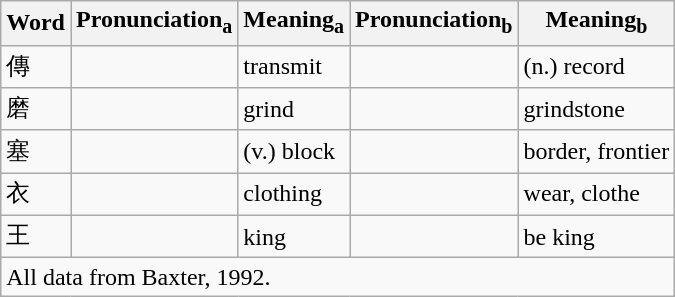<table class="wikitable">
<tr>
<th>Word</th>
<th>Pronunciation<sub>a</sub></th>
<th>Meaning<sub>a</sub></th>
<th>Pronunciation<sub>b</sub></th>
<th>Meaning<sub>b</sub></th>
</tr>
<tr>
<td>傳</td>
<td></td>
<td>transmit</td>
<td></td>
<td>(n.) record</td>
</tr>
<tr>
<td>磨</td>
<td></td>
<td>grind</td>
<td></td>
<td>grindstone</td>
</tr>
<tr>
<td>塞</td>
<td></td>
<td>(v.) block</td>
<td></td>
<td>border, frontier</td>
</tr>
<tr>
<td>衣</td>
<td></td>
<td>clothing</td>
<td></td>
<td>wear, clothe</td>
</tr>
<tr>
<td>王</td>
<td></td>
<td>king</td>
<td></td>
<td>be king</td>
</tr>
<tr>
<td colspan="5">All data from Baxter, 1992.</td>
</tr>
</table>
